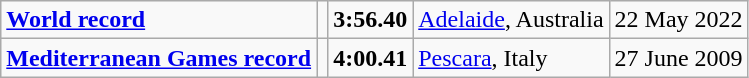<table class="wikitable">
<tr>
<td><strong><a href='#'>World record</a></strong></td>
<td></td>
<td><strong>3:56.40</strong></td>
<td><a href='#'>Adelaide</a>, Australia</td>
<td>22 May 2022</td>
</tr>
<tr>
<td><strong><a href='#'>Mediterranean Games record</a></strong></td>
<td></td>
<td><strong>4:00.41</strong></td>
<td><a href='#'>Pescara</a>, Italy</td>
<td>27 June 2009</td>
</tr>
</table>
